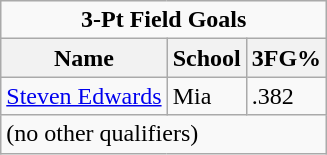<table class="wikitable">
<tr>
<td colspan=3 style="text-align:center;"><strong>3-Pt Field Goals</strong></td>
</tr>
<tr>
<th>Name</th>
<th>School</th>
<th>3FG%</th>
</tr>
<tr>
<td><a href='#'>Steven Edwards</a></td>
<td>Mia</td>
<td>.382</td>
</tr>
<tr>
<td colspan=3>(no other qualifiers)</td>
</tr>
</table>
